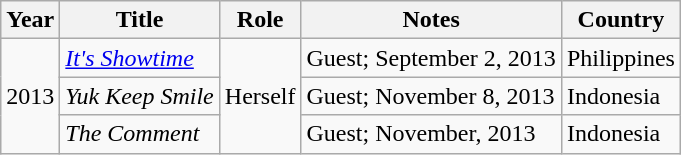<table class="wikitable sortable">
<tr>
<th>Year</th>
<th>Title</th>
<th>Role</th>
<th class="">Notes</th>
<th>Country</th>
</tr>
<tr>
<td rowspan="3">2013</td>
<td><em><a href='#'>It's Showtime</a></em></td>
<td rowspan="3">Herself</td>
<td>Guest; September 2, 2013</td>
<td>Philippines</td>
</tr>
<tr>
<td><em>Yuk Keep Smile</em></td>
<td>Guest; November 8, 2013</td>
<td>Indonesia</td>
</tr>
<tr>
<td><em>The Comment</em></td>
<td>Guest; November, 2013</td>
<td>Indonesia</td>
</tr>
</table>
